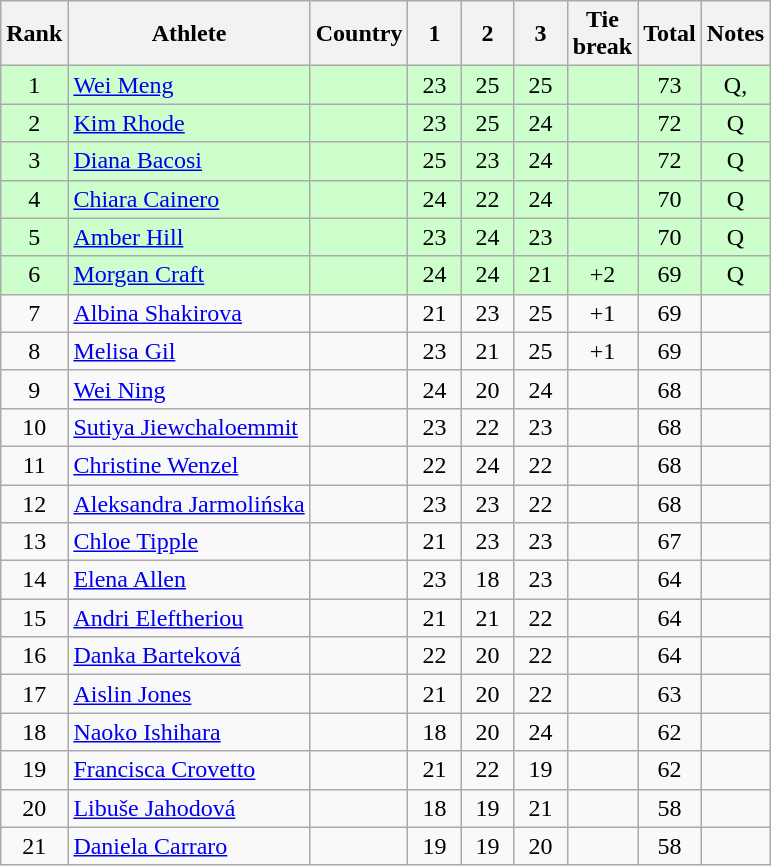<table class="wikitable sortable" style="text-align:center">
<tr>
<th>Rank</th>
<th>Athlete</th>
<th>Country</th>
<th class="unsortable" style="width: 28px">1</th>
<th class="unsortable" style="width: 28px">2</th>
<th class="unsortable" style="width: 28px">3</th>
<th class="unsortable" style="width: 28px">Tie break</th>
<th>Total</th>
<th class="unsortable">Notes</th>
</tr>
<tr bgcolor=#ccffcc>
<td>1</td>
<td align="left"><a href='#'>Wei Meng</a></td>
<td align="left"></td>
<td>23</td>
<td>25</td>
<td>25</td>
<td></td>
<td>73</td>
<td>Q, </td>
</tr>
<tr bgcolor=#ccffcc>
<td>2</td>
<td align="left"><a href='#'>Kim Rhode</a></td>
<td align="left"></td>
<td>23</td>
<td>25</td>
<td>24</td>
<td></td>
<td>72</td>
<td>Q</td>
</tr>
<tr bgcolor=#ccffcc>
<td>3</td>
<td align="left"><a href='#'>Diana Bacosi</a></td>
<td align="left"></td>
<td>25</td>
<td>23</td>
<td>24</td>
<td></td>
<td>72</td>
<td>Q</td>
</tr>
<tr bgcolor=#ccffcc>
<td>4</td>
<td align="left"><a href='#'>Chiara Cainero</a></td>
<td align="left"></td>
<td>24</td>
<td>22</td>
<td>24</td>
<td></td>
<td>70</td>
<td>Q</td>
</tr>
<tr bgcolor=#ccffcc>
<td>5</td>
<td align="left"><a href='#'>Amber Hill</a></td>
<td align="left"></td>
<td>23</td>
<td>24</td>
<td>23</td>
<td></td>
<td>70</td>
<td>Q</td>
</tr>
<tr bgcolor=#ccffcc>
<td>6</td>
<td align="left"><a href='#'>Morgan Craft</a></td>
<td align="left"></td>
<td>24</td>
<td>24</td>
<td>21</td>
<td>+2</td>
<td>69</td>
<td>Q</td>
</tr>
<tr>
<td>7</td>
<td align="left"><a href='#'>Albina Shakirova</a></td>
<td align="left"></td>
<td>21</td>
<td>23</td>
<td>25</td>
<td>+1</td>
<td>69</td>
<td></td>
</tr>
<tr>
<td>8</td>
<td align="left"><a href='#'>Melisa Gil</a></td>
<td align="left"></td>
<td>23</td>
<td>21</td>
<td>25</td>
<td>+1</td>
<td>69</td>
<td></td>
</tr>
<tr>
<td>9</td>
<td align="left"><a href='#'>Wei Ning</a></td>
<td align="left"></td>
<td>24</td>
<td>20</td>
<td>24</td>
<td></td>
<td>68</td>
<td></td>
</tr>
<tr>
<td>10</td>
<td align="left"><a href='#'>Sutiya Jiewchaloemmit</a></td>
<td align="left"></td>
<td>23</td>
<td>22</td>
<td>23</td>
<td></td>
<td>68</td>
<td></td>
</tr>
<tr>
<td>11</td>
<td align="left"><a href='#'>Christine Wenzel</a></td>
<td align="left"></td>
<td>22</td>
<td>24</td>
<td>22</td>
<td></td>
<td>68</td>
<td></td>
</tr>
<tr>
<td>12</td>
<td align="left"><a href='#'>Aleksandra Jarmolińska</a></td>
<td align="left"></td>
<td>23</td>
<td>23</td>
<td>22</td>
<td></td>
<td>68</td>
<td></td>
</tr>
<tr>
<td>13</td>
<td align="left"><a href='#'>Chloe Tipple</a></td>
<td align="left"></td>
<td>21</td>
<td>23</td>
<td>23</td>
<td></td>
<td>67</td>
<td></td>
</tr>
<tr>
<td>14</td>
<td align="left"><a href='#'>Elena Allen</a></td>
<td align="left"></td>
<td>23</td>
<td>18</td>
<td>23</td>
<td></td>
<td>64</td>
<td></td>
</tr>
<tr>
<td>15</td>
<td align="left"><a href='#'>Andri Eleftheriou</a></td>
<td align="left"></td>
<td>21</td>
<td>21</td>
<td>22</td>
<td></td>
<td>64</td>
<td></td>
</tr>
<tr>
<td>16</td>
<td align="left"><a href='#'>Danka Barteková</a></td>
<td align="left"></td>
<td>22</td>
<td>20</td>
<td>22</td>
<td></td>
<td>64</td>
<td></td>
</tr>
<tr>
<td>17</td>
<td align="left"><a href='#'>Aislin Jones</a></td>
<td align="left"></td>
<td>21</td>
<td>20</td>
<td>22</td>
<td></td>
<td>63</td>
<td></td>
</tr>
<tr>
<td>18</td>
<td align="left"><a href='#'>Naoko Ishihara</a></td>
<td align="left"></td>
<td>18</td>
<td>20</td>
<td>24</td>
<td></td>
<td>62</td>
<td></td>
</tr>
<tr>
<td>19</td>
<td align="left"><a href='#'>Francisca Crovetto</a></td>
<td align="left"></td>
<td>21</td>
<td>22</td>
<td>19</td>
<td></td>
<td>62</td>
<td></td>
</tr>
<tr>
<td>20</td>
<td align="left"><a href='#'>Libuše Jahodová</a></td>
<td align="left"></td>
<td>18</td>
<td>19</td>
<td>21</td>
<td></td>
<td>58</td>
<td></td>
</tr>
<tr>
<td>21</td>
<td align="left"><a href='#'>Daniela Carraro</a></td>
<td align="left"></td>
<td>19</td>
<td>19</td>
<td>20</td>
<td></td>
<td>58</td>
<td></td>
</tr>
</table>
